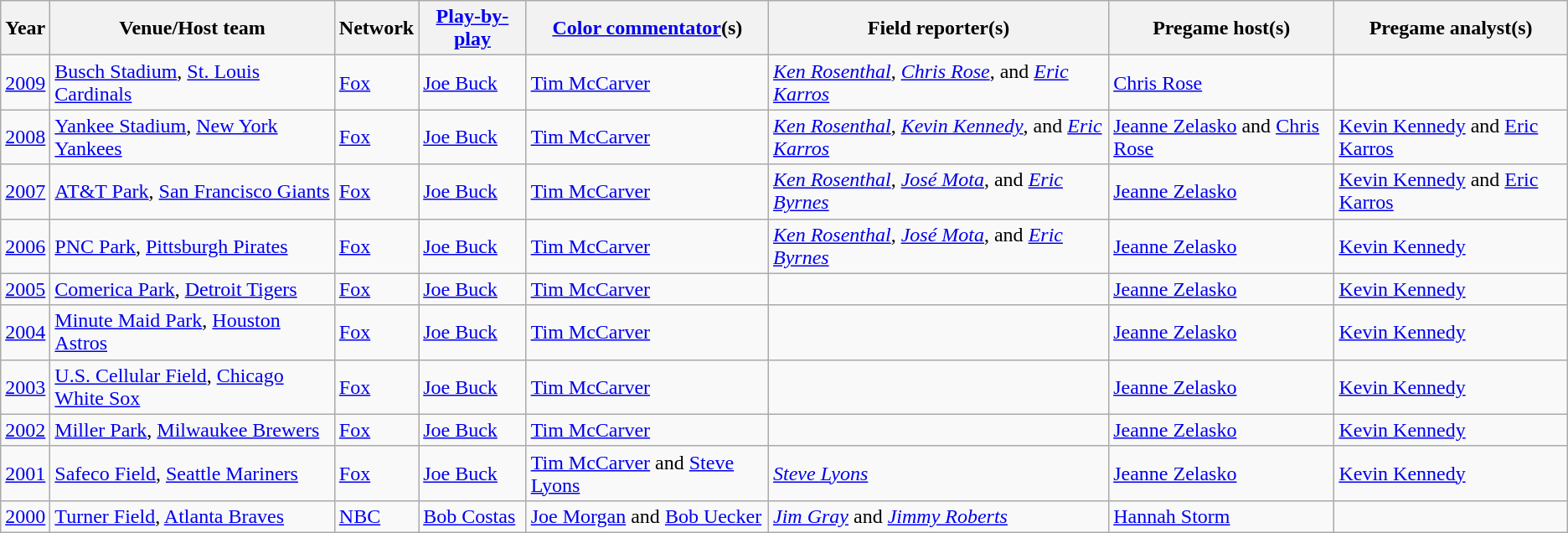<table class="wikitable">
<tr>
<th>Year</th>
<th>Venue/Host team</th>
<th>Network</th>
<th><a href='#'>Play-by-play</a></th>
<th><a href='#'>Color commentator</a>(s)</th>
<th>Field reporter(s)</th>
<th>Pregame host(s)</th>
<th>Pregame analyst(s)</th>
</tr>
<tr>
<td><a href='#'>2009</a></td>
<td><a href='#'>Busch Stadium</a>, <a href='#'>St. Louis Cardinals</a></td>
<td><a href='#'>Fox</a></td>
<td><a href='#'>Joe Buck</a></td>
<td><a href='#'>Tim McCarver</a></td>
<td><em><a href='#'>Ken Rosenthal</a></em>, <em><a href='#'>Chris Rose</a></em>, and <em><a href='#'>Eric Karros</a></em></td>
<td><a href='#'>Chris Rose</a></td>
</tr>
<tr>
<td><a href='#'>2008</a></td>
<td><a href='#'>Yankee Stadium</a>, <a href='#'>New York Yankees</a></td>
<td><a href='#'>Fox</a></td>
<td><a href='#'>Joe Buck</a></td>
<td><a href='#'>Tim McCarver</a></td>
<td><em><a href='#'>Ken Rosenthal</a></em>, <em><a href='#'>Kevin Kennedy</a></em>, and <em><a href='#'>Eric Karros</a></em></td>
<td><a href='#'>Jeanne Zelasko</a> and <a href='#'>Chris Rose</a></td>
<td><a href='#'>Kevin Kennedy</a> and <a href='#'>Eric Karros</a></td>
</tr>
<tr>
<td><a href='#'>2007</a></td>
<td><a href='#'>AT&T Park</a>, <a href='#'>San Francisco Giants</a></td>
<td><a href='#'>Fox</a></td>
<td><a href='#'>Joe Buck</a></td>
<td><a href='#'>Tim McCarver</a></td>
<td><em><a href='#'>Ken Rosenthal</a></em>, <em><a href='#'>José Mota</a></em>, and <em><a href='#'>Eric Byrnes</a></em></td>
<td><a href='#'>Jeanne Zelasko</a></td>
<td><a href='#'>Kevin Kennedy</a> and <a href='#'>Eric Karros</a></td>
</tr>
<tr>
<td><a href='#'>2006</a></td>
<td><a href='#'>PNC Park</a>, <a href='#'>Pittsburgh Pirates</a></td>
<td><a href='#'>Fox</a></td>
<td><a href='#'>Joe Buck</a></td>
<td><a href='#'>Tim McCarver</a></td>
<td><em><a href='#'>Ken Rosenthal</a></em>, <em><a href='#'>José Mota</a></em>, and <em><a href='#'>Eric Byrnes</a></em></td>
<td><a href='#'>Jeanne Zelasko</a></td>
<td><a href='#'>Kevin Kennedy</a></td>
</tr>
<tr>
<td><a href='#'>2005</a></td>
<td><a href='#'>Comerica Park</a>, <a href='#'>Detroit Tigers</a></td>
<td><a href='#'>Fox</a></td>
<td><a href='#'>Joe Buck</a></td>
<td><a href='#'>Tim McCarver</a></td>
<td></td>
<td><a href='#'>Jeanne Zelasko</a></td>
<td><a href='#'>Kevin Kennedy</a></td>
</tr>
<tr>
<td><a href='#'>2004</a></td>
<td><a href='#'>Minute Maid Park</a>, <a href='#'>Houston Astros</a></td>
<td><a href='#'>Fox</a></td>
<td><a href='#'>Joe Buck</a></td>
<td><a href='#'>Tim McCarver</a></td>
<td></td>
<td><a href='#'>Jeanne Zelasko</a></td>
<td><a href='#'>Kevin Kennedy</a></td>
</tr>
<tr>
<td><a href='#'>2003</a></td>
<td><a href='#'>U.S. Cellular Field</a>, <a href='#'>Chicago White Sox</a></td>
<td><a href='#'>Fox</a></td>
<td><a href='#'>Joe Buck</a></td>
<td><a href='#'>Tim McCarver</a></td>
<td></td>
<td><a href='#'>Jeanne Zelasko</a></td>
<td><a href='#'>Kevin Kennedy</a></td>
</tr>
<tr>
<td><a href='#'>2002</a></td>
<td><a href='#'>Miller Park</a>, <a href='#'>Milwaukee Brewers</a></td>
<td><a href='#'>Fox</a></td>
<td><a href='#'>Joe Buck</a></td>
<td><a href='#'>Tim McCarver</a></td>
<td></td>
<td><a href='#'>Jeanne Zelasko</a></td>
<td><a href='#'>Kevin Kennedy</a></td>
</tr>
<tr>
<td><a href='#'>2001</a></td>
<td><a href='#'>Safeco Field</a>, <a href='#'>Seattle Mariners</a></td>
<td><a href='#'>Fox</a></td>
<td><a href='#'>Joe Buck</a></td>
<td><a href='#'>Tim McCarver</a> and <a href='#'>Steve Lyons</a></td>
<td><em><a href='#'>Steve Lyons</a></em></td>
<td><a href='#'>Jeanne Zelasko</a></td>
<td><a href='#'>Kevin Kennedy</a></td>
</tr>
<tr>
<td><a href='#'>2000</a></td>
<td><a href='#'>Turner Field</a>, <a href='#'>Atlanta Braves</a></td>
<td><a href='#'>NBC</a></td>
<td><a href='#'>Bob Costas</a></td>
<td><a href='#'>Joe Morgan</a> and <a href='#'>Bob Uecker</a></td>
<td><em><a href='#'>Jim Gray</a></em> and <em><a href='#'>Jimmy Roberts</a></em></td>
<td><a href='#'>Hannah Storm</a></td>
<td></td>
</tr>
</table>
